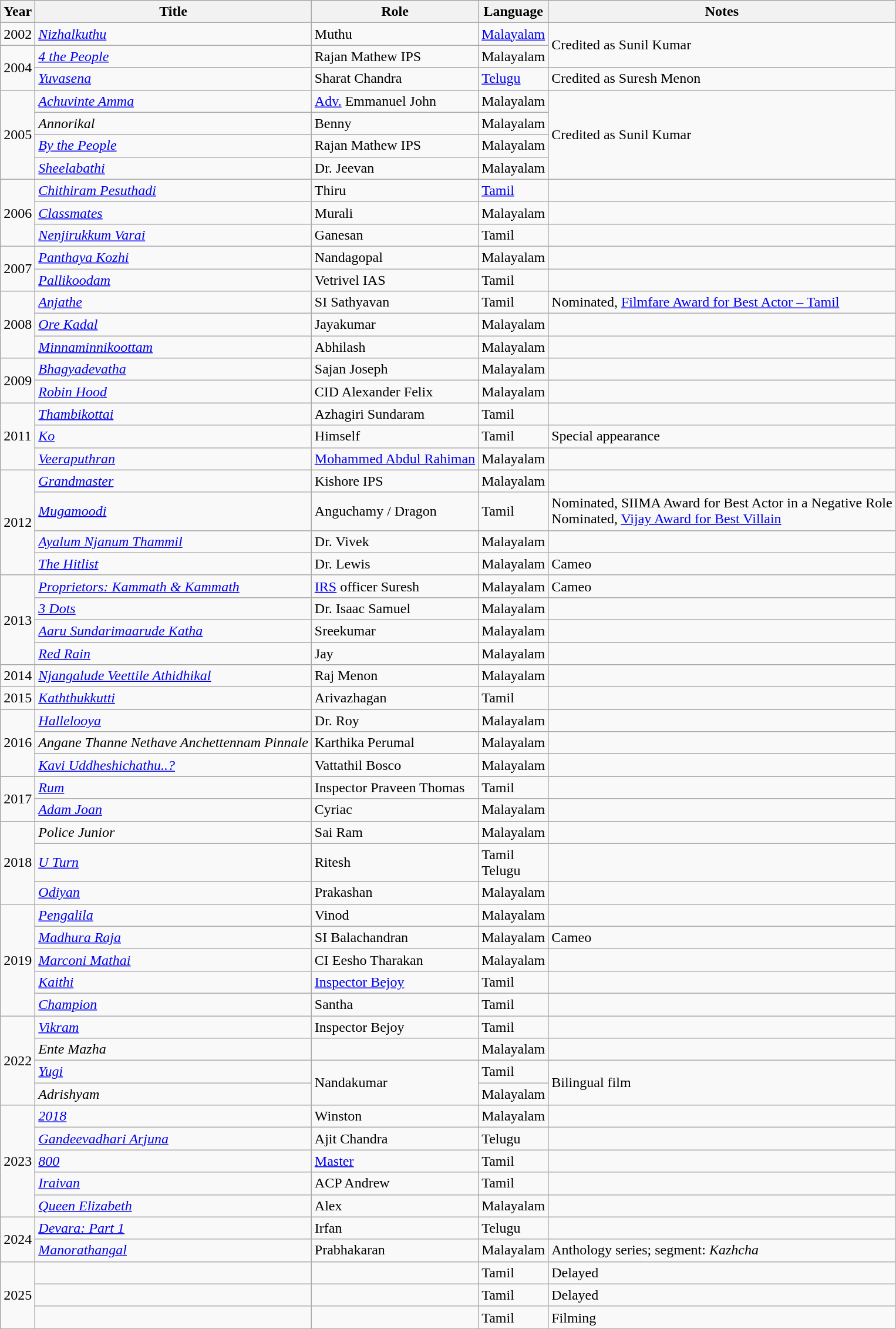<table class="wikitable sortable">
<tr>
<th>Year</th>
<th>Title</th>
<th>Role</th>
<th>Language</th>
<th>Notes</th>
</tr>
<tr>
<td>2002</td>
<td><em><a href='#'>Nizhalkuthu</a></em></td>
<td>Muthu</td>
<td><a href='#'>Malayalam</a></td>
<td rowspan=2>Credited as Sunil Kumar</td>
</tr>
<tr>
<td rowspan=2>2004</td>
<td><em><a href='#'>4 the People</a></em></td>
<td>Rajan Mathew IPS</td>
<td>Malayalam</td>
</tr>
<tr>
<td><em><a href='#'>Yuvasena</a></em></td>
<td>Sharat Chandra</td>
<td><a href='#'>Telugu</a></td>
<td>Credited as Suresh Menon</td>
</tr>
<tr>
<td rowspan=4>2005</td>
<td><em><a href='#'>Achuvinte Amma</a></em></td>
<td><a href='#'>Adv.</a> Emmanuel John</td>
<td>Malayalam</td>
<td rowspan=4>Credited as Sunil Kumar</td>
</tr>
<tr>
<td><em>Annorikal</em></td>
<td>Benny</td>
<td>Malayalam</td>
</tr>
<tr>
<td><em><a href='#'>By the People</a></em></td>
<td>Rajan Mathew IPS</td>
<td>Malayalam</td>
</tr>
<tr>
<td><em><a href='#'>Sheelabathi</a></em></td>
<td>Dr. Jeevan</td>
<td>Malayalam</td>
</tr>
<tr>
<td rowspan=3>2006</td>
<td><em><a href='#'>Chithiram Pesuthadi</a></em></td>
<td>Thiru</td>
<td><a href='#'>Tamil</a></td>
<td></td>
</tr>
<tr>
<td><em><a href='#'>Classmates</a></em></td>
<td>Murali</td>
<td>Malayalam</td>
<td></td>
</tr>
<tr>
<td><em><a href='#'>Nenjirukkum Varai</a></em></td>
<td>Ganesan</td>
<td>Tamil</td>
<td></td>
</tr>
<tr>
<td rowspan="2">2007</td>
<td><em><a href='#'>Panthaya Kozhi</a></em></td>
<td>Nandagopal</td>
<td>Malayalam</td>
<td></td>
</tr>
<tr>
<td><em><a href='#'>Pallikoodam</a></em></td>
<td>Vetrivel IAS</td>
<td>Tamil</td>
<td></td>
</tr>
<tr>
<td rowspan="3">2008</td>
<td><em> <a href='#'>Anjathe</a></em></td>
<td>SI Sathyavan</td>
<td>Tamil</td>
<td>Nominated, <a href='#'>Filmfare Award for Best Actor – Tamil</a></td>
</tr>
<tr>
<td><em><a href='#'>Ore Kadal</a></em></td>
<td>Jayakumar</td>
<td>Malayalam</td>
<td></td>
</tr>
<tr>
<td><em><a href='#'>Minnaminnikoottam</a></em></td>
<td>Abhilash</td>
<td>Malayalam</td>
<td></td>
</tr>
<tr>
<td rowspan="2">2009</td>
<td><em><a href='#'>Bhagyadevatha</a></em></td>
<td>Sajan Joseph</td>
<td>Malayalam</td>
<td></td>
</tr>
<tr>
<td><em><a href='#'>Robin Hood</a></em></td>
<td>CID Alexander Felix</td>
<td>Malayalam</td>
<td></td>
</tr>
<tr>
<td rowspan="3">2011</td>
<td><em><a href='#'>Thambikottai</a></em></td>
<td>Azhagiri Sundaram</td>
<td>Tamil</td>
<td></td>
</tr>
<tr>
<td><em><a href='#'>Ko</a></em></td>
<td>Himself</td>
<td>Tamil</td>
<td>Special appearance</td>
</tr>
<tr>
<td><em><a href='#'>Veeraputhran</a></em></td>
<td><a href='#'>Mohammed Abdul Rahiman</a></td>
<td>Malayalam</td>
<td></td>
</tr>
<tr>
<td rowspan="4">2012</td>
<td><em><a href='#'>Grandmaster</a></em></td>
<td>Kishore IPS</td>
<td>Malayalam</td>
<td></td>
</tr>
<tr>
<td><em><a href='#'>Mugamoodi</a></em></td>
<td>Anguchamy / Dragon</td>
<td>Tamil</td>
<td>Nominated, SIIMA Award for Best Actor in a Negative Role<br>Nominated, <a href='#'>Vijay Award for Best Villain</a></td>
</tr>
<tr>
<td><em><a href='#'>Ayalum Njanum Thammil</a></em></td>
<td>Dr. Vivek</td>
<td>Malayalam</td>
<td></td>
</tr>
<tr>
<td><em><a href='#'>The Hitlist</a></em></td>
<td>Dr. Lewis</td>
<td>Malayalam</td>
<td>Cameo</td>
</tr>
<tr>
<td rowspan="4">2013</td>
<td><em><a href='#'>Proprietors: Kammath & Kammath</a></em></td>
<td><a href='#'>IRS</a> officer Suresh</td>
<td>Malayalam</td>
<td>Cameo</td>
</tr>
<tr>
<td><em><a href='#'>3 Dots</a></em></td>
<td>Dr. Isaac Samuel</td>
<td>Malayalam</td>
<td></td>
</tr>
<tr>
<td><em><a href='#'>Aaru Sundarimaarude Katha</a></em></td>
<td>Sreekumar</td>
<td>Malayalam</td>
<td></td>
</tr>
<tr>
<td><em><a href='#'>Red Rain</a></em></td>
<td>Jay</td>
<td>Malayalam</td>
<td></td>
</tr>
<tr>
<td>2014</td>
<td><em><a href='#'>Njangalude Veettile Athidhikal</a></em></td>
<td>Raj Menon</td>
<td>Malayalam</td>
<td></td>
</tr>
<tr>
<td>2015</td>
<td><em><a href='#'>Kaththukkutti</a></em></td>
<td>Arivazhagan</td>
<td>Tamil</td>
<td></td>
</tr>
<tr>
<td rowspan="3">2016</td>
<td><em><a href='#'>Hallelooya</a></em></td>
<td>Dr. Roy</td>
<td>Malayalam</td>
<td></td>
</tr>
<tr>
<td><em>Angane Thanne Nethave Anchettennam Pinnale</em></td>
<td>Karthika Perumal</td>
<td>Malayalam</td>
<td></td>
</tr>
<tr>
<td><em><a href='#'>Kavi Uddheshichathu..?</a></em></td>
<td>Vattathil Bosco</td>
<td>Malayalam</td>
<td></td>
</tr>
<tr>
<td rowspan="2">2017</td>
<td><em><a href='#'>Rum</a></em></td>
<td>Inspector Praveen Thomas</td>
<td>Tamil</td>
<td></td>
</tr>
<tr>
<td><em><a href='#'>Adam Joan</a></em></td>
<td>Cyriac</td>
<td>Malayalam</td>
<td></td>
</tr>
<tr>
<td rowspan="3">2018</td>
<td><em>Police Junior</em></td>
<td>Sai Ram</td>
<td>Malayalam</td>
<td></td>
</tr>
<tr>
<td><em><a href='#'>U Turn</a></em></td>
<td>Ritesh</td>
<td>Tamil<br>Telugu</td>
<td></td>
</tr>
<tr>
<td><em><a href='#'>Odiyan</a></em></td>
<td>Prakashan</td>
<td>Malayalam</td>
<td></td>
</tr>
<tr>
<td rowspan="5">2019</td>
<td><em><a href='#'>Pengalila</a></em></td>
<td>Vinod</td>
<td>Malayalam</td>
<td></td>
</tr>
<tr>
<td><em><a href='#'>Madhura Raja</a></em></td>
<td>SI Balachandran</td>
<td>Malayalam</td>
<td>Cameo</td>
</tr>
<tr>
<td><em><a href='#'>Marconi Mathai</a></em></td>
<td>CI Eesho Tharakan</td>
<td>Malayalam</td>
</tr>
<tr>
<td><em><a href='#'>Kaithi</a></em></td>
<td><a href='#'>Inspector Bejoy</a></td>
<td>Tamil</td>
<td></td>
</tr>
<tr>
<td><em><a href='#'>Champion</a></em></td>
<td>Santha</td>
<td>Tamil</td>
<td></td>
</tr>
<tr>
<td rowspan=4>2022</td>
<td><em><a href='#'>Vikram</a></em></td>
<td>Inspector Bejoy</td>
<td>Tamil</td>
<td></td>
</tr>
<tr>
<td><em>Ente Mazha</em></td>
<td></td>
<td>Malayalam</td>
<td></td>
</tr>
<tr>
<td><em><a href='#'>Yugi</a></em></td>
<td rowspan=2>Nandakumar</td>
<td>Tamil</td>
<td rowspan=2>Bilingual film</td>
</tr>
<tr>
<td><em>Adrishyam</em></td>
<td>Malayalam</td>
</tr>
<tr>
<td rowspan=5>2023</td>
<td><em><a href='#'>2018</a></em></td>
<td>Winston</td>
<td>Malayalam</td>
<td></td>
</tr>
<tr>
<td><em><a href='#'>Gandeevadhari Arjuna</a></em></td>
<td>Ajit Chandra</td>
<td>Telugu</td>
<td></td>
</tr>
<tr>
<td><em><a href='#'>800</a></em></td>
<td><a href='#'>Master</a></td>
<td>Tamil</td>
<td></td>
</tr>
<tr>
<td><em><a href='#'>Iraivan</a></em></td>
<td>ACP Andrew</td>
<td>Tamil</td>
<td></td>
</tr>
<tr>
<td><em><a href='#'>Queen Elizabeth</a></em></td>
<td>Alex</td>
<td>Malayalam</td>
<td></td>
</tr>
<tr>
<td Rowspan=2>2024</td>
<td><em><a href='#'>Devara: Part 1</a></em></td>
<td>Irfan</td>
<td>Telugu</td>
<td></td>
</tr>
<tr>
<td><em><a href='#'>Manorathangal</a></em></td>
<td>Prabhakaran</td>
<td>Malayalam</td>
<td>Anthology series; segment: <em>Kazhcha</em> </td>
</tr>
<tr>
<td rowspan="3">2025</td>
<td></td>
<td></td>
<td>Tamil</td>
<td>Delayed</td>
</tr>
<tr>
<td></td>
<td></td>
<td>Tamil</td>
<td>Delayed</td>
</tr>
<tr>
<td></td>
<td></td>
<td>Tamil</td>
<td>Filming</td>
</tr>
</table>
